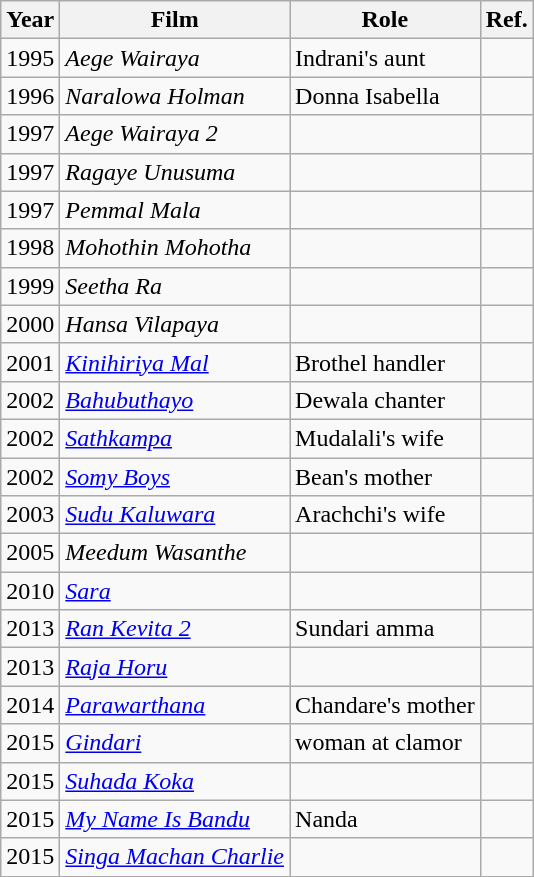<table class="wikitable">
<tr>
<th>Year</th>
<th>Film</th>
<th>Role</th>
<th>Ref.</th>
</tr>
<tr>
<td>1995</td>
<td><em>Aege Wairaya</em></td>
<td>Indrani's aunt</td>
<td></td>
</tr>
<tr>
<td>1996</td>
<td><em>Naralowa Holman</em></td>
<td>Donna Isabella</td>
<td></td>
</tr>
<tr>
<td>1997</td>
<td><em>Aege Wairaya 2</em></td>
<td></td>
<td></td>
</tr>
<tr>
<td>1997</td>
<td><em>Ragaye Unusuma</em></td>
<td></td>
<td></td>
</tr>
<tr>
<td>1997</td>
<td><em>Pemmal Mala</em></td>
<td></td>
<td></td>
</tr>
<tr>
<td>1998</td>
<td><em>Mohothin Mohotha</em></td>
<td></td>
<td></td>
</tr>
<tr>
<td>1999</td>
<td><em>Seetha Ra</em></td>
<td></td>
<td></td>
</tr>
<tr>
<td>2000</td>
<td><em>Hansa Vilapaya</em></td>
<td></td>
<td></td>
</tr>
<tr>
<td>2001</td>
<td><em><a href='#'>Kinihiriya Mal</a></em></td>
<td>Brothel handler</td>
<td></td>
</tr>
<tr>
<td>2002</td>
<td><em><a href='#'>Bahubuthayo</a></em></td>
<td>Dewala chanter</td>
<td></td>
</tr>
<tr>
<td>2002</td>
<td><em><a href='#'>Sathkampa</a></em></td>
<td>Mudalali's wife</td>
<td></td>
</tr>
<tr>
<td>2002</td>
<td><em><a href='#'>Somy Boys</a></em></td>
<td>Bean's mother</td>
<td></td>
</tr>
<tr>
<td>2003</td>
<td><em><a href='#'>Sudu Kaluwara</a></em></td>
<td>Arachchi's wife</td>
<td></td>
</tr>
<tr>
<td>2005</td>
<td><em>Meedum Wasanthe</em></td>
<td></td>
<td></td>
</tr>
<tr>
<td>2010</td>
<td><em><a href='#'>Sara</a></em></td>
<td></td>
<td></td>
</tr>
<tr>
<td>2013</td>
<td><em><a href='#'>Ran Kevita 2</a></em></td>
<td>Sundari amma</td>
<td></td>
</tr>
<tr>
<td>2013</td>
<td><em><a href='#'>Raja Horu</a></em></td>
<td></td>
<td></td>
</tr>
<tr>
<td>2014</td>
<td><em><a href='#'>Parawarthana</a></em></td>
<td>Chandare's mother</td>
<td></td>
</tr>
<tr>
<td>2015</td>
<td><em><a href='#'>Gindari</a></em></td>
<td>woman at clamor</td>
<td></td>
</tr>
<tr>
<td>2015</td>
<td><em><a href='#'>Suhada Koka</a></em></td>
<td></td>
<td></td>
</tr>
<tr>
<td>2015</td>
<td><em><a href='#'>My Name Is Bandu</a></em></td>
<td>Nanda</td>
<td></td>
</tr>
<tr>
<td>2015</td>
<td><em><a href='#'>Singa Machan Charlie</a></em></td>
<td></td>
<td></td>
</tr>
</table>
